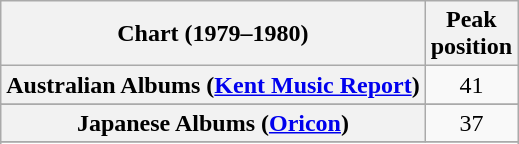<table class="wikitable sortable plainrowheaders" style="text-align:center">
<tr>
<th scope=col>Chart (1979–1980)</th>
<th scope=col>Peak<br>position</th>
</tr>
<tr>
<th scope=row>Australian Albums (<a href='#'>Kent Music Report</a>)</th>
<td align="center">41</td>
</tr>
<tr>
</tr>
<tr>
</tr>
<tr>
<th scope=row>Japanese Albums (<a href='#'>Oricon</a>)</th>
<td align="center">37</td>
</tr>
<tr>
</tr>
<tr>
</tr>
<tr>
</tr>
<tr>
</tr>
</table>
